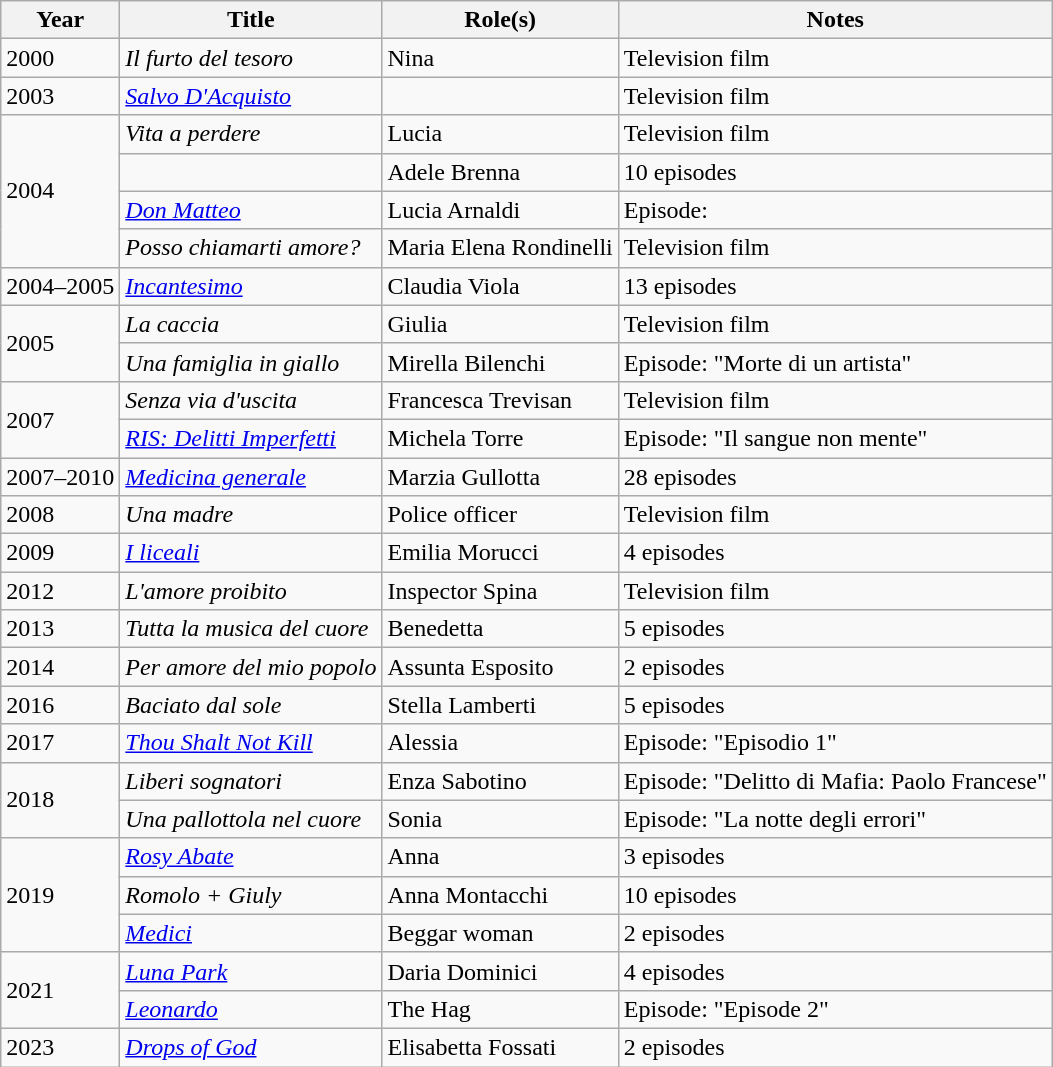<table class="wikitable plainrowheaders sortable">
<tr>
<th scope="col">Year</th>
<th scope="col">Title</th>
<th scope="col">Role(s)</th>
<th scope="col" class="unsortable">Notes</th>
</tr>
<tr>
<td>2000</td>
<td><em>Il furto del tesoro</em></td>
<td>Nina</td>
<td>Television film</td>
</tr>
<tr>
<td>2003</td>
<td><em><a href='#'>Salvo D'Acquisto</a></em></td>
<td></td>
<td>Television film</td>
</tr>
<tr>
<td rowspan="4">2004</td>
<td><em>Vita a perdere</em></td>
<td>Lucia</td>
<td>Television film</td>
</tr>
<tr>
<td></td>
<td>Adele Brenna</td>
<td>10 episodes</td>
</tr>
<tr>
<td><em><a href='#'>Don Matteo</a></em></td>
<td>Lucia Arnaldi</td>
<td>Episode: </td>
</tr>
<tr>
<td><em>Posso chiamarti amore?</em></td>
<td>Maria Elena Rondinelli</td>
<td>Television film</td>
</tr>
<tr>
<td>2004–2005</td>
<td><em><a href='#'>Incantesimo</a></em></td>
<td>Claudia Viola</td>
<td>13 episodes</td>
</tr>
<tr>
<td rowspan="2">2005</td>
<td><em>La caccia</em></td>
<td>Giulia</td>
<td>Television film</td>
</tr>
<tr>
<td><em>Una famiglia in giallo</em></td>
<td>Mirella Bilenchi</td>
<td>Episode: "Morte di un artista"</td>
</tr>
<tr>
<td rowspan="2">2007</td>
<td><em>Senza via d'uscita</em></td>
<td>Francesca Trevisan</td>
<td>Television film</td>
</tr>
<tr>
<td><em><a href='#'>RIS: Delitti Imperfetti</a></em></td>
<td>Michela Torre</td>
<td>Episode: "Il sangue non mente"</td>
</tr>
<tr>
<td>2007–2010</td>
<td><em><a href='#'>Medicina generale</a></em></td>
<td>Marzia Gullotta</td>
<td>28 episodes</td>
</tr>
<tr>
<td>2008</td>
<td><em>Una madre</em></td>
<td>Police officer</td>
<td>Television film</td>
</tr>
<tr>
<td>2009</td>
<td><em><a href='#'>I liceali</a></em></td>
<td>Emilia Morucci</td>
<td>4 episodes</td>
</tr>
<tr>
<td>2012</td>
<td><em>L'amore proibito</em></td>
<td>Inspector Spina</td>
<td>Television film</td>
</tr>
<tr>
<td>2013</td>
<td><em>Tutta la musica del cuore</em></td>
<td>Benedetta</td>
<td>5 episodes</td>
</tr>
<tr>
<td>2014</td>
<td><em>Per amore del mio popolo</em></td>
<td>Assunta Esposito</td>
<td>2 episodes</td>
</tr>
<tr>
<td>2016</td>
<td><em>Baciato dal sole</em></td>
<td>Stella Lamberti</td>
<td>5 episodes</td>
</tr>
<tr>
<td>2017</td>
<td><em><a href='#'>Thou Shalt Not Kill</a></em></td>
<td>Alessia</td>
<td>Episode: "Episodio 1"</td>
</tr>
<tr>
<td rowspan="2">2018</td>
<td><em>Liberi sognatori</em></td>
<td>Enza Sabotino</td>
<td>Episode: "Delitto di Mafia: Paolo Francese"</td>
</tr>
<tr>
<td><em>Una pallottola nel cuore</em></td>
<td>Sonia</td>
<td>Episode: "La notte degli errori"</td>
</tr>
<tr>
<td rowspan="3">2019</td>
<td><em><a href='#'>Rosy Abate</a></em></td>
<td>Anna</td>
<td>3 episodes</td>
</tr>
<tr>
<td><em>Romolo + Giuly</em></td>
<td>Anna Montacchi</td>
<td>10 episodes</td>
</tr>
<tr>
<td><em><a href='#'>Medici</a></em></td>
<td>Beggar woman</td>
<td>2 episodes</td>
</tr>
<tr>
<td rowspan="2">2021</td>
<td><em><a href='#'>Luna Park</a></em></td>
<td>Daria Dominici</td>
<td>4 episodes</td>
</tr>
<tr>
<td><em><a href='#'>Leonardo</a></em></td>
<td>The Hag</td>
<td>Episode: "Episode 2"</td>
</tr>
<tr>
<td>2023</td>
<td><em><a href='#'>Drops of God</a></em></td>
<td>Elisabetta Fossati</td>
<td>2 episodes</td>
</tr>
</table>
